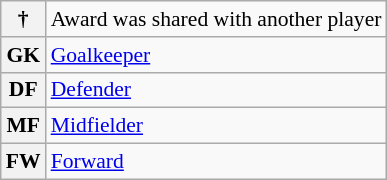<table class="wikitable" style="font-size:90%;">
<tr>
<th>†</th>
<td>Award was shared with another player</td>
</tr>
<tr>
<th>GK</th>
<td><a href='#'>Goalkeeper</a></td>
</tr>
<tr>
<th>DF</th>
<td><a href='#'>Defender</a></td>
</tr>
<tr>
<th>MF</th>
<td><a href='#'>Midfielder</a></td>
</tr>
<tr>
<th>FW</th>
<td><a href='#'>Forward</a></td>
</tr>
</table>
